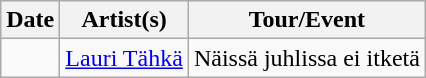<table class="wikitable sortable" style="text-align: left;">
<tr>
<th>Date</th>
<th>Artist(s)</th>
<th>Tour/Event</th>
</tr>
<tr>
<td></td>
<td><a href='#'>Lauri Tähkä</a></td>
<td>Näissä juhlissa ei itketä</td>
</tr>
</table>
